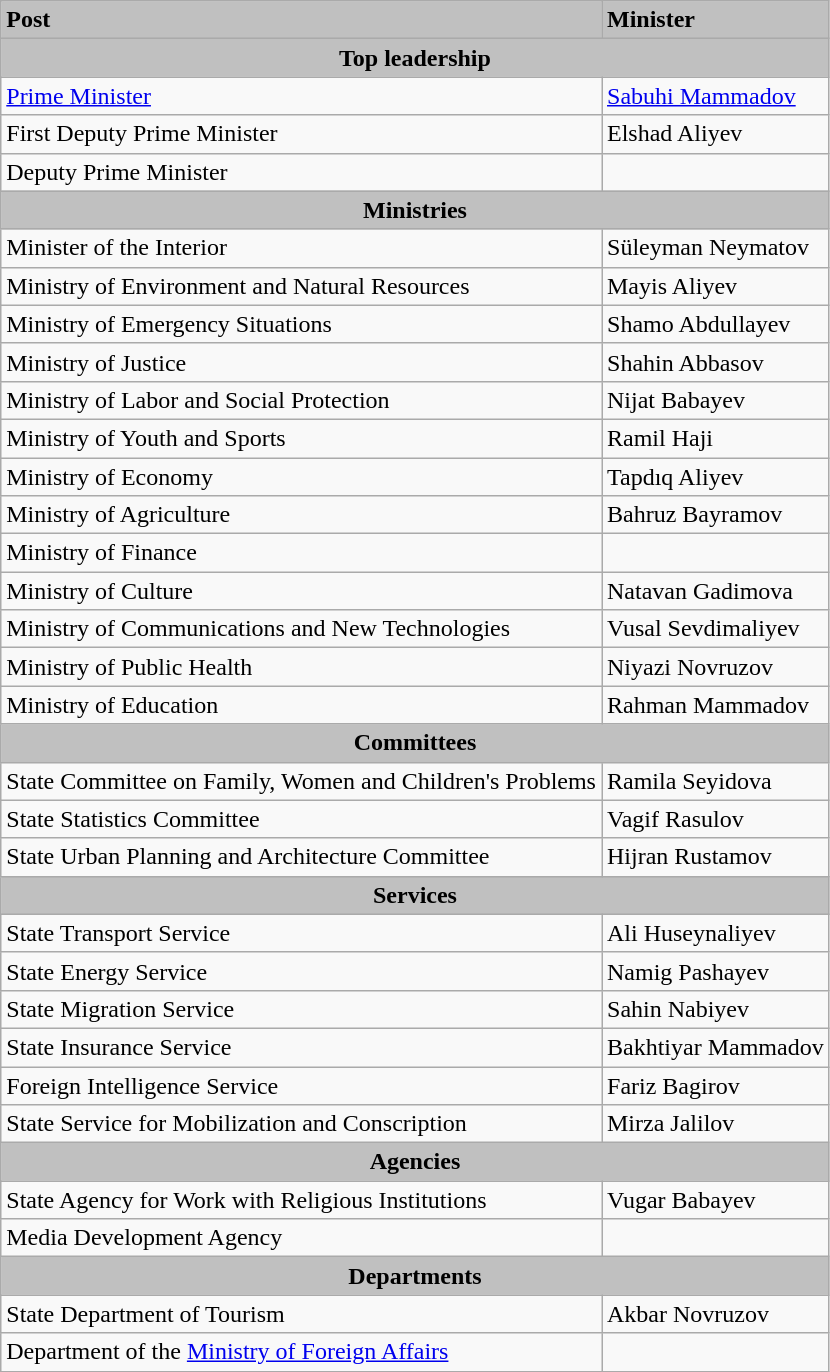<table class="wikitable">
<tr>
<td style="background:#C0C0C0"><strong>Post</strong></td>
<td style="background:#C0C0C0"><strong>Minister</strong></td>
</tr>
<tr>
<td colspan="2" style="background:#C0C0C0; text-align:center"><strong>Top leadership</strong></td>
</tr>
<tr>
<td><a href='#'>Prime Minister</a></td>
<td><a href='#'>Sabuhi Mammadov</a></td>
</tr>
<tr>
<td>First Deputy Prime Minister</td>
<td>Elshad Aliyev</td>
</tr>
<tr>
<td>Deputy Prime Minister</td>
<td></td>
</tr>
<tr>
<td colspan="2" style="background:#C0C0C0; text-align:center"><strong>Ministries</strong></td>
</tr>
<tr>
<td>Minister of the Interior</td>
<td>Süleyman Neymatov</td>
</tr>
<tr>
<td>Ministry of Environment and Natural Resources</td>
<td>Mayis Aliyev</td>
</tr>
<tr>
<td>Ministry of Emergency Situations</td>
<td>Shamo Abdullayev</td>
</tr>
<tr>
<td>Ministry of Justice</td>
<td>Shahin Abbasov</td>
</tr>
<tr>
<td>Ministry of Labor and Social Protection</td>
<td>Nijat Babayev</td>
</tr>
<tr>
<td>Ministry of Youth and Sports</td>
<td>Ramil Haji</td>
</tr>
<tr>
<td>Ministry of Economy</td>
<td>Tapdıq Aliyev</td>
</tr>
<tr>
<td>Ministry of Agriculture</td>
<td>Bahruz Bayramov</td>
</tr>
<tr>
<td>Ministry of Finance</td>
<td></td>
</tr>
<tr>
<td>Ministry of Culture</td>
<td>Natavan Gadimova</td>
</tr>
<tr>
<td>Ministry of Communications and New Technologies</td>
<td>Vusal Sevdimaliyev</td>
</tr>
<tr>
<td>Ministry of Public Health</td>
<td>Niyazi Novruzov</td>
</tr>
<tr>
<td>Ministry of Education</td>
<td>Rahman Mammadov</td>
</tr>
<tr>
<td colspan="2" style="background:#C0C0C0; text-align:center"><strong>Committees</strong></td>
</tr>
<tr>
<td>State Committee on Family, Women and Children's Problems</td>
<td>Ramila Seyidova</td>
</tr>
<tr>
<td>State Statistics Committee</td>
<td>Vagif Rasulov</td>
</tr>
<tr>
<td>State Urban Planning and Architecture Committee</td>
<td>Hijran Rustamov</td>
</tr>
<tr>
<td colspan="2" style="background:#C0C0C0; text-align:center"><strong>Services</strong></td>
</tr>
<tr>
<td>State Transport Service</td>
<td>Ali Huseynaliyev</td>
</tr>
<tr>
<td>State Energy Service</td>
<td>Namig Pashayev</td>
</tr>
<tr>
<td>State Migration Service</td>
<td>Sahin Nabiyev</td>
</tr>
<tr>
<td>State Insurance Service</td>
<td>Bakhtiyar Mammadov</td>
</tr>
<tr>
<td>Foreign Intelligence Service</td>
<td>Fariz Bagirov</td>
</tr>
<tr>
<td>State Service for Mobilization and Conscription</td>
<td>Mirza Jalilov</td>
</tr>
<tr>
<td colspan="2" style="background:#C0C0C0; text-align:center"><strong>Agencies</strong></td>
</tr>
<tr>
<td>State Agency for Work with Religious Institutions</td>
<td>Vugar Babayev</td>
</tr>
<tr>
<td>Media Development Agency</td>
<td></td>
</tr>
<tr>
<td colspan="2" style="background:#C0C0C0; text-align:center"><strong>Departments</strong></td>
</tr>
<tr>
<td>State Department of Tourism</td>
<td>Akbar Novruzov</td>
</tr>
<tr>
<td>Department of the <a href='#'>Ministry of Foreign Affairs</a></td>
<td></td>
</tr>
</table>
